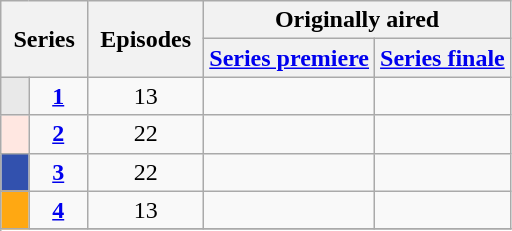<table class="wikitable" style="text-align: center;">
<tr>
<th style="padding: 0 8px;" colspan="2" rowspan="2">Series</th>
<th style="padding: 0 8px;" rowspan="2">Episodes</th>
<th colspan="2">Originally aired</th>
</tr>
<tr>
<th><a href='#'>Series premiere</a></th>
<th><a href='#'>Series finale</a></th>
</tr>
<tr>
<td style="background: #E9E9E9;"></td>
<td><strong><a href='#'>1</a></strong></td>
<td>13</td>
<td style="padding: 0 8px;"></td>
<td style="padding: 0 8px;"></td>
</tr>
<tr>
<td style="background: #FFE7E1;"></td>
<td><strong><a href='#'>2</a></strong></td>
<td>22</td>
<td></td>
<td></td>
</tr>
<tr>
<td style="background: #3251AE;"></td>
<td><strong><a href='#'>3</a></strong></td>
<td>22</td>
<td></td>
<td></td>
</tr>
<tr>
<td style="background: #ffa812;" rowspan="2"></td>
<td><strong><a href='#'>4</a></strong></td>
<td>13</td>
<td></td>
<td></td>
</tr>
<tr>
</tr>
</table>
